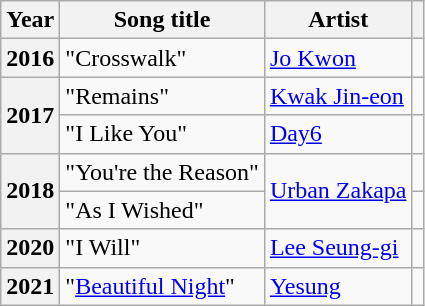<table class="wikitable plainrowheaders sortable">
<tr>
<th scope="col">Year</th>
<th scope="col">Song title</th>
<th scope="col">Artist</th>
<th scope="col" class="unsortable"></th>
</tr>
<tr>
<th scope="row">2016</th>
<td>"Crosswalk"</td>
<td><a href='#'>Jo Kwon</a></td>
<td style="text-align:center"></td>
</tr>
<tr>
<th scope="row"  rowspan="2">2017</th>
<td>"Remains"</td>
<td><a href='#'>Kwak Jin-eon</a></td>
<td style="text-align:center"></td>
</tr>
<tr>
<td>"I Like You"</td>
<td><a href='#'>Day6</a></td>
<td style="text-align:center"></td>
</tr>
<tr>
<th scope="row" rowspan="2">2018</th>
<td>"You're the Reason"</td>
<td rowspan="2"><a href='#'>Urban Zakapa</a></td>
<td style="text-align:center"></td>
</tr>
<tr>
<td>"As I Wished"</td>
<td style="text-align:center"></td>
</tr>
<tr>
<th scope="row">2020</th>
<td>"I Will"</td>
<td><a href='#'>Lee Seung-gi</a></td>
<td style="text-align:center"></td>
</tr>
<tr>
<th scope="row">2021</th>
<td>"<a href='#'>Beautiful Night</a>"</td>
<td><a href='#'>Yesung</a></td>
<td style="text-align:center"></td>
</tr>
</table>
